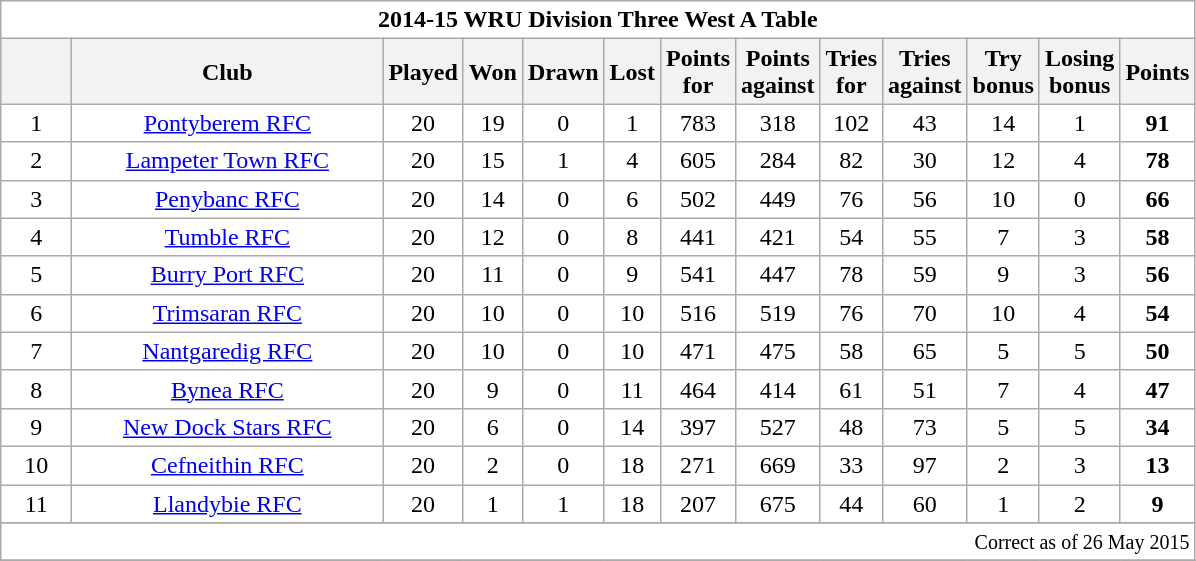<table class="wikitable" style="text-align: center;">
<tr>
<td colspan="13" bgcolor="#FFFFFF" cellpadding="0" cellspacing="0"><strong>2014-15 WRU Division Three West A Table</strong></td>
</tr>
<tr>
<th bgcolor="#efefef" width="40"></th>
<th bgcolor="#efefef" width="200">Club</th>
<th bgcolor="#efefef" width="20">Played</th>
<th bgcolor="#efefef" width="20">Won</th>
<th bgcolor="#efefef" width="20">Drawn</th>
<th bgcolor="#efefef" width="20">Lost</th>
<th bgcolor="#efefef" width="20">Points for</th>
<th bgcolor="#efefef" width="20">Points against</th>
<th bgcolor="#efefef" width="20">Tries for</th>
<th bgcolor="#efefef" width="20">Tries against</th>
<th bgcolor="#efefef" width="20">Try bonus</th>
<th bgcolor="#efefef" width="20">Losing bonus</th>
<th bgcolor="#efefef" width="20">Points</th>
</tr>
<tr bgcolor=#ffffff align=center>
<td>1</td>
<td><a href='#'>Pontyberem RFC</a></td>
<td>20</td>
<td>19</td>
<td>0</td>
<td>1</td>
<td>783</td>
<td>318</td>
<td>102</td>
<td>43</td>
<td>14</td>
<td>1</td>
<td><strong> 91 </strong></td>
</tr>
<tr bgcolor=#ffffff align=center>
<td>2</td>
<td><a href='#'>Lampeter Town RFC</a></td>
<td>20</td>
<td>15</td>
<td>1</td>
<td>4</td>
<td>605</td>
<td>284</td>
<td>82</td>
<td>30</td>
<td>12</td>
<td>4</td>
<td><strong> 78 </strong></td>
</tr>
<tr bgcolor=#ffffff align=center>
<td>3</td>
<td><a href='#'>Penybanc RFC</a></td>
<td>20</td>
<td>14</td>
<td>0</td>
<td>6</td>
<td>502</td>
<td>449</td>
<td>76</td>
<td>56</td>
<td>10</td>
<td>0</td>
<td><strong> 66 </strong></td>
</tr>
<tr bgcolor=#ffffff align=center>
<td>4</td>
<td><a href='#'>Tumble RFC</a></td>
<td>20</td>
<td>12</td>
<td>0</td>
<td>8</td>
<td>441</td>
<td>421</td>
<td>54</td>
<td>55</td>
<td>7</td>
<td>3</td>
<td><strong> 58 </strong></td>
</tr>
<tr bgcolor=#ffffff align=center>
<td>5</td>
<td><a href='#'>Burry Port RFC</a></td>
<td>20</td>
<td>11</td>
<td>0</td>
<td>9</td>
<td>541</td>
<td>447</td>
<td>78</td>
<td>59</td>
<td>9</td>
<td>3</td>
<td><strong> 56 </strong></td>
</tr>
<tr bgcolor=#ffffff align=center>
<td>6</td>
<td><a href='#'>Trimsaran RFC</a></td>
<td>20</td>
<td>10</td>
<td>0</td>
<td>10</td>
<td>516</td>
<td>519</td>
<td>76</td>
<td>70</td>
<td>10</td>
<td>4</td>
<td><strong> 54 </strong></td>
</tr>
<tr bgcolor=#ffffff align=center>
<td>7</td>
<td><a href='#'>Nantgaredig RFC</a></td>
<td>20</td>
<td>10</td>
<td>0</td>
<td>10</td>
<td>471</td>
<td>475</td>
<td>58</td>
<td>65</td>
<td>5</td>
<td>5</td>
<td><strong> 50 </strong></td>
</tr>
<tr bgcolor=#ffffff align=center>
<td>8</td>
<td><a href='#'>Bynea RFC</a></td>
<td>20</td>
<td>9</td>
<td>0</td>
<td>11</td>
<td>464</td>
<td>414</td>
<td>61</td>
<td>51</td>
<td>7</td>
<td>4</td>
<td><strong> 47 </strong></td>
</tr>
<tr bgcolor=#ffffff align=center>
<td>9</td>
<td><a href='#'>New Dock Stars RFC</a></td>
<td>20</td>
<td>6</td>
<td>0</td>
<td>14</td>
<td>397</td>
<td>527</td>
<td>48</td>
<td>73</td>
<td>5</td>
<td>5</td>
<td><strong> 34 </strong></td>
</tr>
<tr bgcolor=#ffffff align=center>
<td>10</td>
<td><a href='#'>Cefneithin RFC</a></td>
<td>20</td>
<td>2</td>
<td>0</td>
<td>18</td>
<td>271</td>
<td>669</td>
<td>33</td>
<td>97</td>
<td>2</td>
<td>3</td>
<td><strong> 13 </strong></td>
</tr>
<tr bgcolor=#ffffff align=center>
<td>11</td>
<td><a href='#'>Llandybie RFC</a></td>
<td>20</td>
<td>1</td>
<td>1</td>
<td>18</td>
<td>207</td>
<td>675</td>
<td>44</td>
<td>60</td>
<td>1</td>
<td>2</td>
<td><strong> 9 </strong></td>
</tr>
<tr bgcolor=#ffffff align=center>
</tr>
<tr>
<td colspan="13" align="right" bgcolor="#FFFFFF" cellpadding="0" cellspacing="0"><small>Correct as of 26 May 2015</small></td>
</tr>
<tr>
</tr>
</table>
